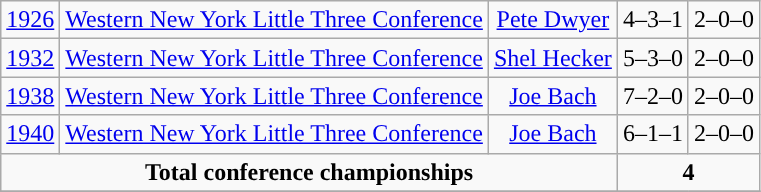<table class="wikitable" style="text-align:center;">
<tr>
<td><a href='#'>1926</a></td>
<td><a href='#'>Western New York Little Three Conference</a></td>
<td><a href='#'>Pete Dwyer</a></td>
<td>4–3–1</td>
<td>2–0–0</td>
</tr>
<tr>
<td><a href='#'>1932</a></td>
<td><a href='#'>Western New York Little Three Conference</a></td>
<td><a href='#'>Shel Hecker</a></td>
<td>5–3–0</td>
<td>2–0–0</td>
</tr>
<tr>
<td><a href='#'>1938</a></td>
<td><a href='#'>Western New York Little Three Conference</a></td>
<td><a href='#'>Joe Bach</a></td>
<td>7–2–0</td>
<td>2–0–0</td>
</tr>
<tr>
<td><a href='#'>1940</a></td>
<td><a href='#'>Western New York Little Three Conference</a></td>
<td><a href='#'>Joe Bach</a></td>
<td>6–1–1</td>
<td>2–0–0</td>
</tr>
<tr>
<td colspan=3><strong>Total conference championships</strong></td>
<td colspan=2><strong>4</strong></td>
</tr>
<tr>
</tr>
</table>
